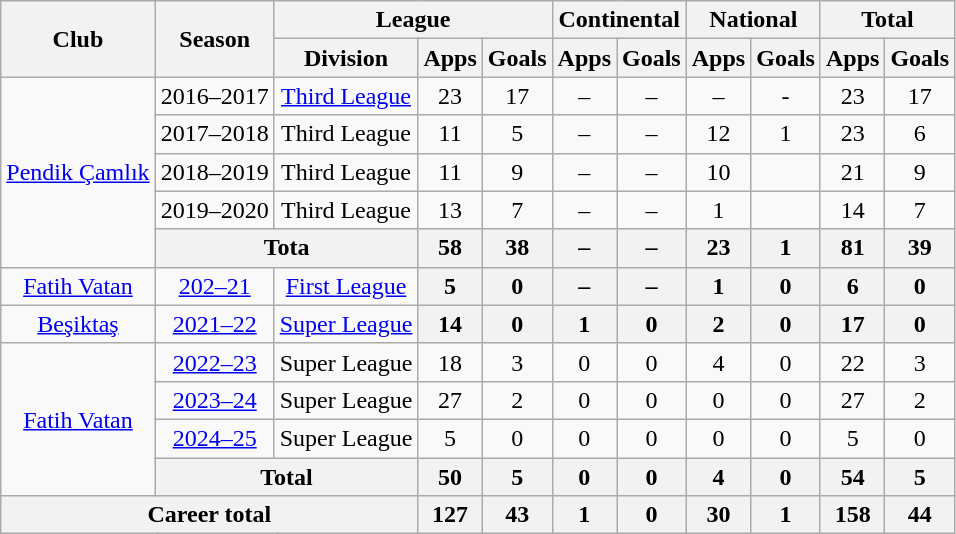<table class="wikitable" style="text-align: center;">
<tr>
<th rowspan="2">Club</th>
<th rowspan="2">Season</th>
<th colspan="3">League</th>
<th colspan="2">Continental</th>
<th colspan="2">National</th>
<th colspan="2">Total</th>
</tr>
<tr>
<th>Division</th>
<th>Apps</th>
<th>Goals</th>
<th>Apps</th>
<th>Goals</th>
<th>Apps</th>
<th>Goals</th>
<th>Apps</th>
<th>Goals</th>
</tr>
<tr>
<td rowspan=5><a href='#'>Pendik Çamlık</a></td>
<td>2016–2017</td>
<td><a href='#'>Third League</a></td>
<td>23</td>
<td>17</td>
<td>–</td>
<td>–</td>
<td>–</td>
<td>-</td>
<td>23</td>
<td>17</td>
</tr>
<tr>
<td>2017–2018</td>
<td>Third League</td>
<td>11</td>
<td>5</td>
<td>–</td>
<td>–</td>
<td>12</td>
<td>1</td>
<td>23</td>
<td>6</td>
</tr>
<tr>
<td>2018–2019</td>
<td>Third League</td>
<td>11</td>
<td>9</td>
<td>–</td>
<td>–</td>
<td>10</td>
<td></td>
<td>21</td>
<td>9</td>
</tr>
<tr>
<td>2019–2020</td>
<td>Third League</td>
<td>13</td>
<td>7</td>
<td>–</td>
<td>–</td>
<td>1</td>
<td></td>
<td>14</td>
<td>7</td>
</tr>
<tr>
<th colspan="2">Tota</th>
<th>58</th>
<th>38</th>
<th>–</th>
<th>–</th>
<th>23</th>
<th>1</th>
<th>81</th>
<th>39</th>
</tr>
<tr>
<td><a href='#'>Fatih Vatan</a></td>
<td><a href='#'>202–21</a></td>
<td><a href='#'>First League</a></td>
<th>5</th>
<th>0</th>
<th>–</th>
<th>–</th>
<th>1</th>
<th>0</th>
<th>6</th>
<th>0</th>
</tr>
<tr>
<td><a href='#'>Beşiktaş</a></td>
<td><a href='#'>2021–22</a></td>
<td><a href='#'>Super League</a></td>
<th>14</th>
<th>0</th>
<th>1</th>
<th>0</th>
<th>2</th>
<th>0</th>
<th>17</th>
<th>0</th>
</tr>
<tr>
<td rowspan=4><a href='#'>Fatih Vatan</a></td>
<td><a href='#'>2022–23</a></td>
<td>Super League</td>
<td>18</td>
<td>3</td>
<td>0</td>
<td>0</td>
<td>4</td>
<td>0</td>
<td>22</td>
<td>3</td>
</tr>
<tr>
<td><a href='#'>2023–24</a></td>
<td>Super League</td>
<td>27</td>
<td>2</td>
<td>0</td>
<td>0</td>
<td>0</td>
<td>0</td>
<td>27</td>
<td>2</td>
</tr>
<tr>
<td><a href='#'>2024–25</a></td>
<td>Super League</td>
<td>5</td>
<td>0</td>
<td>0</td>
<td>0</td>
<td>0</td>
<td>0</td>
<td>5</td>
<td>0</td>
</tr>
<tr>
<th colspan="2">Total</th>
<th>50</th>
<th>5</th>
<th>0</th>
<th>0</th>
<th>4</th>
<th>0</th>
<th>54</th>
<th>5</th>
</tr>
<tr>
<th colspan="3">Career total</th>
<th>127</th>
<th>43</th>
<th>1</th>
<th>0</th>
<th>30</th>
<th>1</th>
<th>158</th>
<th>44</th>
</tr>
</table>
